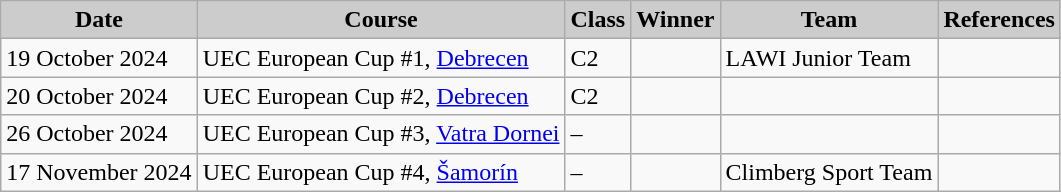<table class="wikitable sortable alternance ">
<tr>
<th scope="col" style="background-color:#CCCCCC;">Date</th>
<th scope="col" style="background-color:#CCCCCC;">Course</th>
<th scope="col" style="background-color:#CCCCCC;">Class</th>
<th scope="col" style="background-color:#CCCCCC;">Winner</th>
<th scope="col" style="background-color:#CCCCCC;">Team</th>
<th scope="col" style="background-color:#CCCCCC;">References</th>
</tr>
<tr>
<td>19 October 2024</td>
<td> UEC European Cup #1, <a href='#'>Debrecen</a></td>
<td>C2</td>
<td></td>
<td>LAWI Junior Team</td>
<td></td>
</tr>
<tr>
<td>20 October 2024</td>
<td> UEC European Cup #2, <a href='#'>Debrecen</a></td>
<td>C2</td>
<td></td>
<td></td>
<td></td>
</tr>
<tr>
<td>26 October 2024</td>
<td> UEC European Cup #3, <a href='#'>Vatra Dornei</a></td>
<td>–</td>
<td></td>
<td></td>
<td></td>
</tr>
<tr>
<td>17 November 2024</td>
<td> UEC European Cup #4, <a href='#'>Šamorín</a></td>
<td>–</td>
<td></td>
<td>Climberg Sport Team</td>
<td></td>
</tr>
</table>
